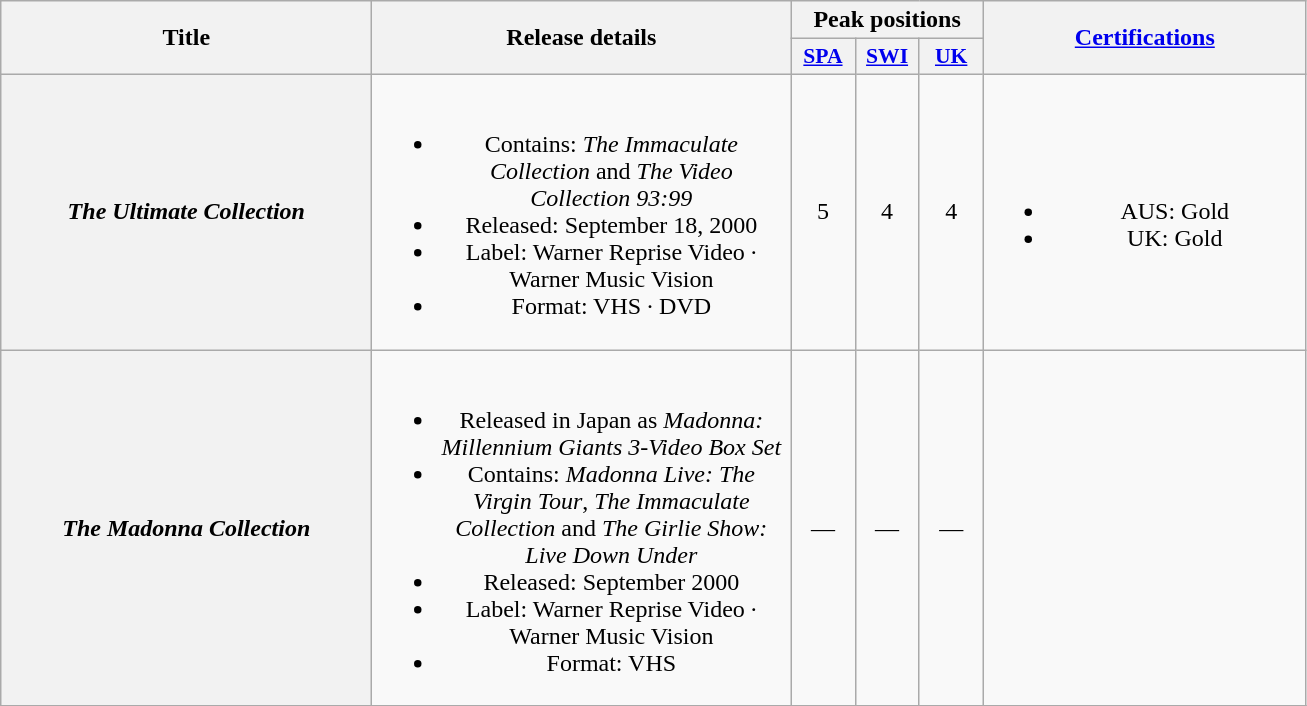<table class="wikitable plainrowheaders" style="text-align:center;" border="1">
<tr>
<th scope="col" rowspan="2" style="width:15em;">Title</th>
<th scope="col" rowspan="2" style="width:17em;">Release details</th>
<th scope="col" colspan="3">Peak positions</th>
<th scope="col" rowspan="2" style="width:13em;"><a href='#'>Certifications</a></th>
</tr>
<tr>
<th scope="col" style="width:2.5em;font-size:90%;"><a href='#'>SPA</a><br></th>
<th scope="col" style="width:2.5em;font-size:90%;"><a href='#'>SWI</a><br></th>
<th scope="col" style="width:2.5em;font-size:90%;"><a href='#'>UK</a><br></th>
</tr>
<tr>
<th scope="row"><em>The Ultimate Collection</em></th>
<td><br><ul><li>Contains: <em>The Immaculate Collection</em> and <em>The Video Collection 93:99</em></li><li>Released: September 18, 2000</li><li>Label: Warner Reprise Video · Warner Music Vision</li><li>Format: VHS · DVD</li></ul></td>
<td>5</td>
<td>4</td>
<td>4</td>
<td><br><ul><li>AUS: Gold</li><li>UK: Gold</li></ul></td>
</tr>
<tr>
<th scope="row"><em>The Madonna Collection</em></th>
<td><br><ul><li>Released in Japan as <em>Madonna: Millennium Giants 3-Video Box Set</em></li><li>Contains: <em>Madonna Live: The Virgin Tour</em>, <em>The Immaculate Collection</em> and <em>The Girlie Show: Live Down Under</em></li><li>Released: September 2000</li><li>Label: Warner Reprise Video · Warner Music Vision</li><li>Format: VHS</li></ul></td>
<td>—</td>
<td>—</td>
<td>—</td>
<td></td>
</tr>
<tr>
</tr>
</table>
